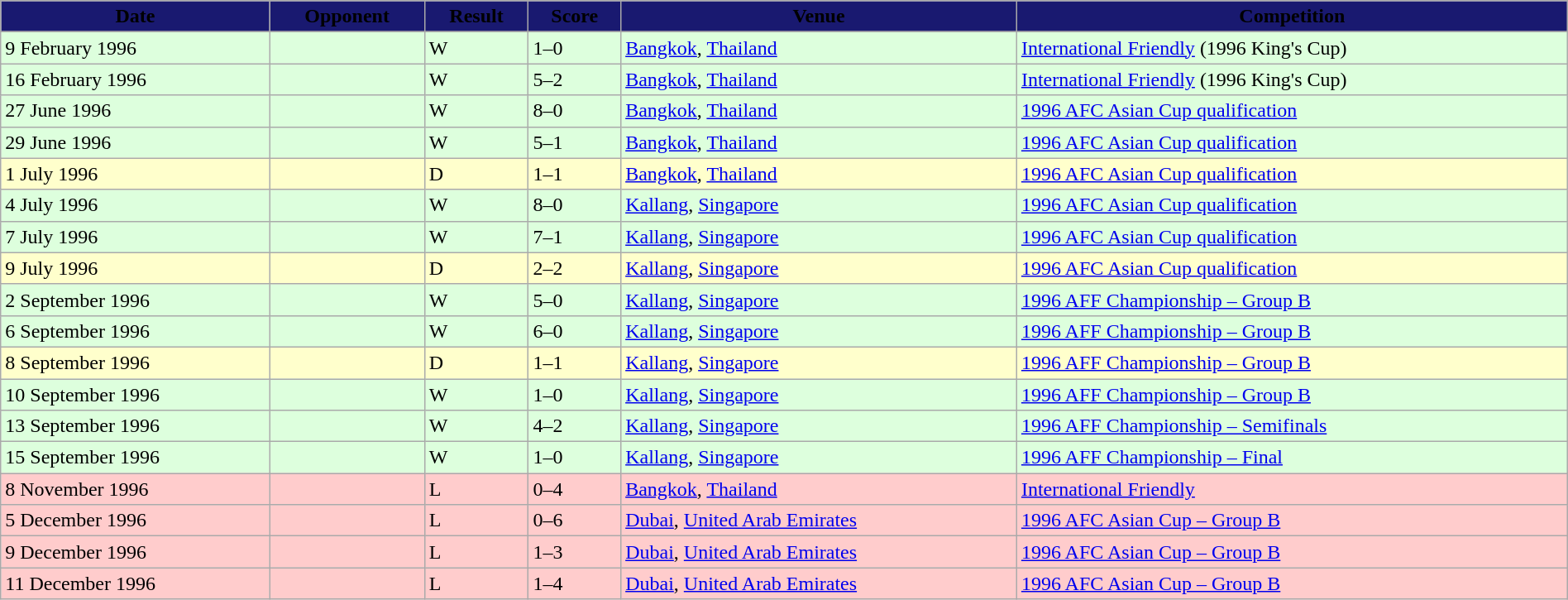<table width=100% class="wikitable">
<tr>
<th style="background:#191970;"><span>Date</span></th>
<th style="background:#191970;"><span>Opponent</span></th>
<th style="background:#191970;"><span>Result</span></th>
<th style="background:#191970;"><span>Score</span></th>
<th style="background:#191970;"><span>Venue</span></th>
<th style="background:#191970;"><span>Competition</span></th>
</tr>
<tr>
</tr>
<tr style="background:#dfd;">
<td>9 February 1996</td>
<td></td>
<td>W</td>
<td>1–0</td>
<td> <a href='#'>Bangkok</a>, <a href='#'>Thailand</a></td>
<td><a href='#'>International Friendly</a> (1996 King's Cup)</td>
</tr>
<tr style="background:#dfd;">
<td>16 February 1996</td>
<td></td>
<td>W</td>
<td>5–2</td>
<td> <a href='#'>Bangkok</a>, <a href='#'>Thailand</a></td>
<td><a href='#'>International Friendly</a> (1996 King's Cup)</td>
</tr>
<tr style="background:#dfd;">
<td>27 June 1996</td>
<td></td>
<td>W</td>
<td>8–0</td>
<td> <a href='#'>Bangkok</a>, <a href='#'>Thailand</a></td>
<td><a href='#'>1996 AFC Asian Cup qualification</a></td>
</tr>
<tr style="background:#dfd;">
<td>29 June 1996</td>
<td></td>
<td>W</td>
<td>5–1</td>
<td> <a href='#'>Bangkok</a>, <a href='#'>Thailand</a></td>
<td><a href='#'>1996 AFC Asian Cup qualification</a></td>
</tr>
<tr style="background:#ffc;">
<td>1 July 1996</td>
<td></td>
<td>D</td>
<td>1–1</td>
<td> <a href='#'>Bangkok</a>, <a href='#'>Thailand</a></td>
<td><a href='#'>1996 AFC Asian Cup qualification</a></td>
</tr>
<tr style="background:#dfd;">
<td>4 July 1996</td>
<td></td>
<td>W</td>
<td>8–0</td>
<td> <a href='#'>Kallang</a>, <a href='#'>Singapore</a></td>
<td><a href='#'>1996 AFC Asian Cup qualification</a></td>
</tr>
<tr style="background:#dfd;">
<td>7 July 1996</td>
<td></td>
<td>W</td>
<td>7–1</td>
<td> <a href='#'>Kallang</a>, <a href='#'>Singapore</a></td>
<td><a href='#'>1996 AFC Asian Cup qualification</a></td>
</tr>
<tr style="background:#ffc;">
<td>9 July 1996</td>
<td></td>
<td>D</td>
<td>2–2</td>
<td> <a href='#'>Kallang</a>, <a href='#'>Singapore</a></td>
<td><a href='#'>1996 AFC Asian Cup qualification</a></td>
</tr>
<tr style="background:#dfd;">
<td>2 September 1996</td>
<td></td>
<td>W</td>
<td>5–0</td>
<td> <a href='#'>Kallang</a>, <a href='#'>Singapore</a></td>
<td><a href='#'>1996 AFF Championship – Group B</a></td>
</tr>
<tr style="background:#dfd;">
<td>6 September 1996</td>
<td></td>
<td>W</td>
<td>6–0</td>
<td> <a href='#'>Kallang</a>, <a href='#'>Singapore</a></td>
<td><a href='#'>1996 AFF Championship – Group B</a></td>
</tr>
<tr style="background:#ffc;">
<td>8 September 1996</td>
<td></td>
<td>D</td>
<td>1–1</td>
<td> <a href='#'>Kallang</a>, <a href='#'>Singapore</a></td>
<td><a href='#'>1996 AFF Championship – Group B</a></td>
</tr>
<tr style="background:#dfd;">
<td>10 September 1996</td>
<td></td>
<td>W</td>
<td>1–0</td>
<td> <a href='#'>Kallang</a>, <a href='#'>Singapore</a></td>
<td><a href='#'>1996 AFF Championship – Group B</a></td>
</tr>
<tr style="background:#dfd;">
<td>13 September 1996</td>
<td></td>
<td>W</td>
<td>4–2</td>
<td> <a href='#'>Kallang</a>, <a href='#'>Singapore</a></td>
<td><a href='#'>1996 AFF Championship – Semifinals</a></td>
</tr>
<tr style="background:#dfd;">
<td>15 September 1996</td>
<td></td>
<td>W</td>
<td>1–0</td>
<td> <a href='#'>Kallang</a>, <a href='#'>Singapore</a></td>
<td><a href='#'>1996 AFF Championship – Final</a></td>
</tr>
<tr style="background:#fcc;">
<td>8 November 1996</td>
<td></td>
<td>L</td>
<td>0–4</td>
<td> <a href='#'>Bangkok</a>, <a href='#'>Thailand</a></td>
<td><a href='#'>International Friendly</a></td>
</tr>
<tr style="background:#fcc;">
<td>5 December 1996</td>
<td></td>
<td>L</td>
<td>0–6</td>
<td> <a href='#'>Dubai</a>, <a href='#'>United Arab Emirates</a></td>
<td><a href='#'>1996 AFC Asian Cup – Group B</a></td>
</tr>
<tr style="background:#fcc;">
<td>9 December 1996</td>
<td></td>
<td>L</td>
<td>1–3</td>
<td> <a href='#'>Dubai</a>, <a href='#'>United Arab Emirates</a></td>
<td><a href='#'>1996 AFC Asian Cup – Group B</a></td>
</tr>
<tr style="background:#fcc;">
<td>11 December 1996</td>
<td></td>
<td>L</td>
<td>1–4</td>
<td> <a href='#'>Dubai</a>, <a href='#'>United Arab Emirates</a></td>
<td><a href='#'>1996 AFC Asian Cup – Group B</a></td>
</tr>
</table>
